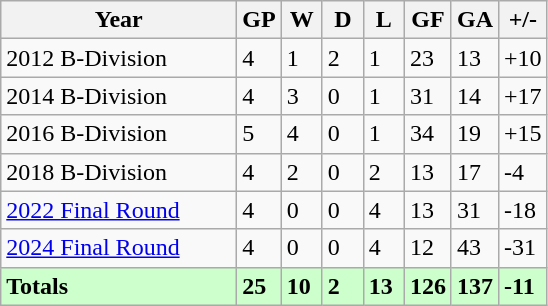<table class="wikitable">
<tr>
<th width=150>Year</th>
<th width=20>GP</th>
<th width=20>W</th>
<th width=20>D</th>
<th width=20>L</th>
<th width=20>GF</th>
<th width=20>GA</th>
<th width=20>+/-</th>
</tr>
<tr>
<td style="text-align:left;"> 2012 B-Division</td>
<td>4</td>
<td>1</td>
<td>2</td>
<td>1</td>
<td>23</td>
<td>13</td>
<td>+10</td>
</tr>
<tr>
<td style="text-align:left;"> 2014 B-Division</td>
<td>4</td>
<td>3</td>
<td>0</td>
<td>1</td>
<td>31</td>
<td>14</td>
<td>+17</td>
</tr>
<tr>
<td style="text-align:left;"> 2016 B-Division</td>
<td>5</td>
<td>4</td>
<td>0</td>
<td>1</td>
<td>34</td>
<td>19</td>
<td>+15</td>
</tr>
<tr>
<td style="text-align:left;"> 2018 B-Division</td>
<td>4</td>
<td>2</td>
<td>0</td>
<td>2</td>
<td>13</td>
<td>17</td>
<td>-4</td>
</tr>
<tr>
<td style="text-align:left;"> <a href='#'>2022 Final Round</a></td>
<td>4</td>
<td>0</td>
<td>0</td>
<td>4</td>
<td>13</td>
<td>31</td>
<td>-18</td>
</tr>
<tr>
<td style="text-align:left;"> <a href='#'>2024 Final Round</a></td>
<td>4</td>
<td>0</td>
<td>0</td>
<td>4</td>
<td>12</td>
<td>43</td>
<td>-31</td>
</tr>
<tr style="background:#ccffcc;">
<td style="text-align:left;"><strong>Totals</strong></td>
<td><strong>25</strong></td>
<td><strong>10</strong></td>
<td><strong>2</strong></td>
<td><strong>13</strong></td>
<td><strong>126</strong></td>
<td><strong>137</strong></td>
<td><strong>-11</strong></td>
</tr>
</table>
